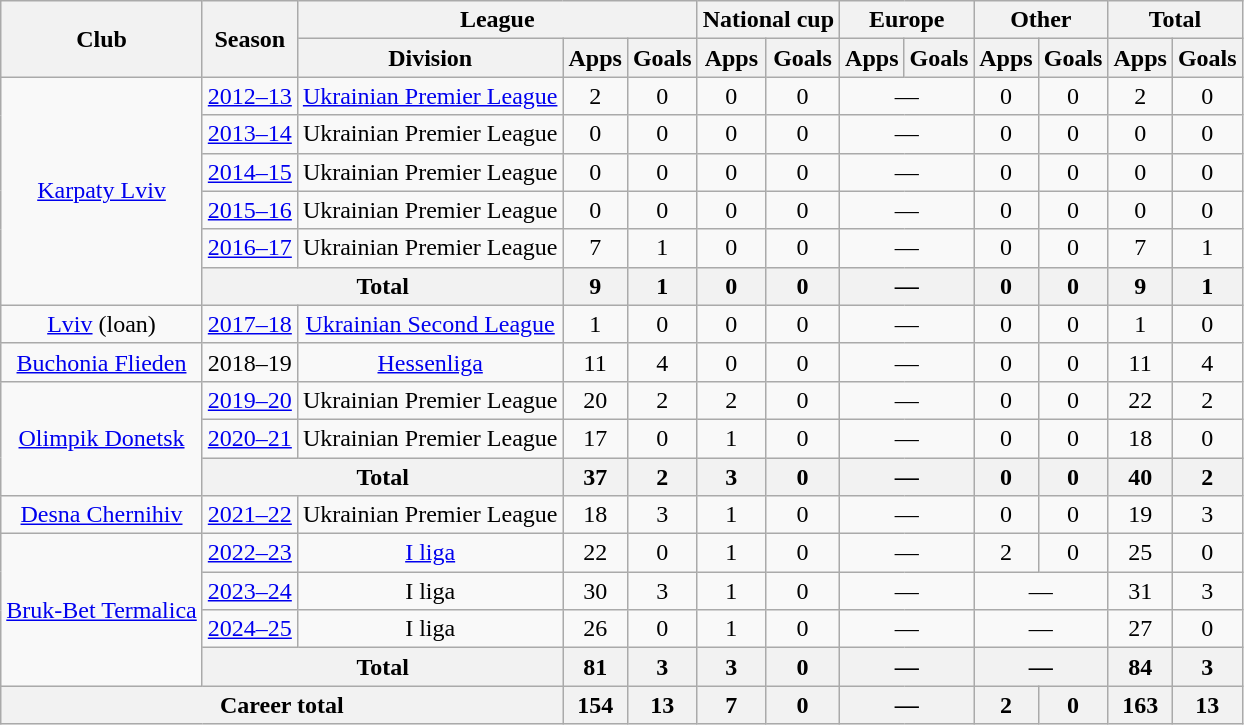<table class="wikitable" style="text-align:center">
<tr>
<th rowspan="2">Club</th>
<th rowspan="2">Season</th>
<th colspan="3">League</th>
<th colspan="2">National cup</th>
<th colspan="2">Europe</th>
<th colspan="2">Other</th>
<th colspan="2">Total</th>
</tr>
<tr>
<th>Division</th>
<th>Apps</th>
<th>Goals</th>
<th>Apps</th>
<th>Goals</th>
<th>Apps</th>
<th>Goals</th>
<th>Apps</th>
<th>Goals</th>
<th>Apps</th>
<th>Goals</th>
</tr>
<tr>
<td rowspan="6"><a href='#'>Karpaty Lviv</a></td>
<td><a href='#'>2012–13</a></td>
<td><a href='#'>Ukrainian Premier League</a></td>
<td>2</td>
<td>0</td>
<td>0</td>
<td>0</td>
<td colspan="2">—</td>
<td>0</td>
<td>0</td>
<td>2</td>
<td>0</td>
</tr>
<tr>
<td><a href='#'>2013–14</a></td>
<td>Ukrainian Premier League</td>
<td>0</td>
<td>0</td>
<td>0</td>
<td>0</td>
<td colspan="2">—</td>
<td>0</td>
<td>0</td>
<td>0</td>
<td>0</td>
</tr>
<tr>
<td><a href='#'>2014–15</a></td>
<td>Ukrainian Premier League</td>
<td>0</td>
<td>0</td>
<td>0</td>
<td>0</td>
<td colspan="2">—</td>
<td>0</td>
<td>0</td>
<td>0</td>
<td>0</td>
</tr>
<tr>
<td><a href='#'>2015–16</a></td>
<td>Ukrainian Premier League</td>
<td>0</td>
<td>0</td>
<td>0</td>
<td>0</td>
<td colspan="2">—</td>
<td>0</td>
<td>0</td>
<td>0</td>
<td>0</td>
</tr>
<tr>
<td><a href='#'>2016–17</a></td>
<td>Ukrainian Premier League</td>
<td>7</td>
<td>1</td>
<td>0</td>
<td>0</td>
<td colspan="2">—</td>
<td>0</td>
<td>0</td>
<td>7</td>
<td>1</td>
</tr>
<tr>
<th colspan="2">Total</th>
<th>9</th>
<th>1</th>
<th>0</th>
<th>0</th>
<th colspan="2">—</th>
<th>0</th>
<th>0</th>
<th>9</th>
<th>1</th>
</tr>
<tr>
<td rowspan="1"><a href='#'>Lviv</a> (loan)</td>
<td><a href='#'>2017–18</a></td>
<td><a href='#'>Ukrainian Second League</a></td>
<td>1</td>
<td>0</td>
<td>0</td>
<td>0</td>
<td colspan="2">—</td>
<td>0</td>
<td>0</td>
<td>1</td>
<td>0</td>
</tr>
<tr>
<td rowspan="1"><a href='#'>Buchonia Flieden</a></td>
<td>2018–19</td>
<td><a href='#'>Hessenliga</a></td>
<td>11</td>
<td>4</td>
<td>0</td>
<td>0</td>
<td colspan="2">—</td>
<td>0</td>
<td>0</td>
<td>11</td>
<td>4</td>
</tr>
<tr>
<td rowspan="3"><a href='#'>Olimpik Donetsk</a></td>
<td><a href='#'>2019–20</a></td>
<td>Ukrainian Premier League</td>
<td>20</td>
<td>2</td>
<td>2</td>
<td>0</td>
<td colspan="2">—</td>
<td>0</td>
<td>0</td>
<td>22</td>
<td>2</td>
</tr>
<tr>
<td><a href='#'>2020–21</a></td>
<td>Ukrainian Premier League</td>
<td>17</td>
<td>0</td>
<td>1</td>
<td>0</td>
<td colspan="2">—</td>
<td>0</td>
<td>0</td>
<td>18</td>
<td>0</td>
</tr>
<tr>
<th colspan="2">Total</th>
<th>37</th>
<th>2</th>
<th>3</th>
<th>0</th>
<th colspan="2">—</th>
<th>0</th>
<th>0</th>
<th>40</th>
<th>2</th>
</tr>
<tr>
<td rowspan="1"><a href='#'>Desna Chernihiv</a></td>
<td><a href='#'>2021–22</a></td>
<td>Ukrainian Premier League</td>
<td>18</td>
<td>3</td>
<td>1</td>
<td>0</td>
<td colspan="2">—</td>
<td>0</td>
<td>0</td>
<td>19</td>
<td>3</td>
</tr>
<tr>
<td rowspan="4"><a href='#'>Bruk-Bet Termalica</a></td>
<td><a href='#'>2022–23</a></td>
<td><a href='#'>I liga</a></td>
<td>22</td>
<td>0</td>
<td>1</td>
<td>0</td>
<td colspan="2">—</td>
<td>2</td>
<td>0</td>
<td>25</td>
<td>0</td>
</tr>
<tr>
<td><a href='#'>2023–24</a></td>
<td>I liga</td>
<td>30</td>
<td>3</td>
<td>1</td>
<td>0</td>
<td colspan="2">—</td>
<td colspan="2">—</td>
<td>31</td>
<td>3</td>
</tr>
<tr>
<td><a href='#'>2024–25</a></td>
<td>I liga</td>
<td>26</td>
<td>0</td>
<td>1</td>
<td>0</td>
<td colspan="2">—</td>
<td colspan="2">—</td>
<td>27</td>
<td>0</td>
</tr>
<tr>
<th colspan="2">Total</th>
<th>81</th>
<th>3</th>
<th>3</th>
<th>0</th>
<th colspan="2">—</th>
<th colspan="2">—</th>
<th>84</th>
<th>3</th>
</tr>
<tr>
<th colspan="3">Career total</th>
<th>154</th>
<th>13</th>
<th>7</th>
<th>0</th>
<th colspan="2">—</th>
<th>2</th>
<th>0</th>
<th>163</th>
<th>13</th>
</tr>
</table>
